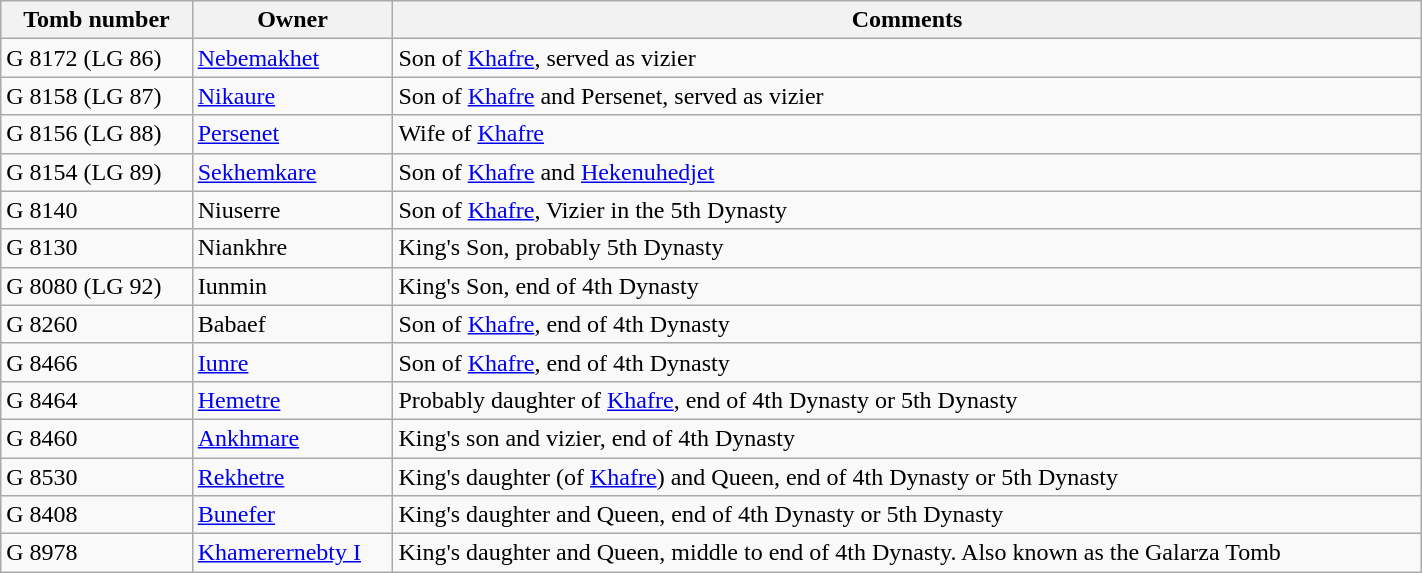<table class="wikitable" style="margin: 1em auto 1em auto; width: 75%" cellpadding="5" border="1" align="center" |>
<tr>
<th>Tomb number</th>
<th>Owner</th>
<th>Comments</th>
</tr>
<tr>
<td>G 8172 (LG 86)</td>
<td><a href='#'>Nebemakhet</a></td>
<td>Son of <a href='#'>Khafre</a>, served as vizier</td>
</tr>
<tr>
<td>G 8158 (LG 87)</td>
<td><a href='#'>Nikaure</a></td>
<td>Son of <a href='#'>Khafre</a> and Persenet, served as vizier</td>
</tr>
<tr>
<td>G 8156 (LG 88)</td>
<td><a href='#'>Persenet</a></td>
<td>Wife of <a href='#'>Khafre</a></td>
</tr>
<tr>
<td>G 8154 (LG 89)</td>
<td><a href='#'>Sekhemkare</a></td>
<td>Son of <a href='#'>Khafre</a> and <a href='#'>Hekenuhedjet</a></td>
</tr>
<tr>
<td>G 8140</td>
<td>Niuserre</td>
<td>Son of <a href='#'>Khafre</a>, Vizier in the 5th Dynasty</td>
</tr>
<tr>
<td>G 8130</td>
<td>Niankhre</td>
<td>King's Son, probably 5th Dynasty</td>
</tr>
<tr>
<td>G 8080 (LG 92)</td>
<td>Iunmin</td>
<td>King's Son, end of 4th Dynasty</td>
</tr>
<tr>
<td>G 8260</td>
<td>Babaef</td>
<td>Son of <a href='#'>Khafre</a>, end of 4th Dynasty</td>
</tr>
<tr>
<td>G 8466</td>
<td><a href='#'>Iunre</a></td>
<td>Son of <a href='#'>Khafre</a>, end of 4th Dynasty</td>
</tr>
<tr>
<td>G 8464</td>
<td><a href='#'>Hemetre</a></td>
<td>Probably daughter of <a href='#'>Khafre</a>, end of 4th Dynasty or 5th Dynasty</td>
</tr>
<tr>
<td>G 8460</td>
<td><a href='#'>Ankhmare</a></td>
<td>King's son and vizier, end of 4th Dynasty</td>
</tr>
<tr>
<td>G 8530</td>
<td><a href='#'>Rekhetre</a></td>
<td>King's daughter (of <a href='#'>Khafre</a>) and Queen, end of 4th Dynasty or 5th Dynasty</td>
</tr>
<tr>
<td>G 8408</td>
<td><a href='#'>Bunefer</a></td>
<td>King's daughter and Queen, end of 4th Dynasty or 5th Dynasty</td>
</tr>
<tr>
<td>G 8978</td>
<td><a href='#'>Khamerernebty I</a></td>
<td>King's daughter and Queen, middle to end of 4th Dynasty. Also known as the Galarza Tomb</td>
</tr>
</table>
